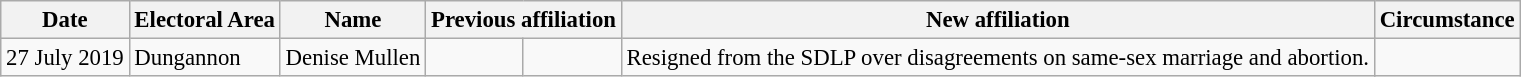<table class="wikitable" style="font-size: 95%;">
<tr>
<th>Date</th>
<th>Electoral Area</th>
<th>Name</th>
<th colspan="2">Previous affiliation</th>
<th colspan="2">New affiliation</th>
<th>Circumstance</th>
</tr>
<tr>
<td>27 July 2019</td>
<td>Dungannon</td>
<td>Denise Mullen</td>
<td></td>
<td></td>
<td>Resigned from the SDLP over disagreements on same-sex marriage and abortion.</td>
</tr>
</table>
